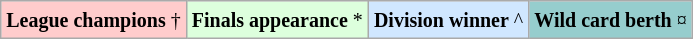<table class="wikitable">
<tr>
<td bgcolor="#FFCCCC"><small><strong>League champions</strong> †</small></td>
<td bgcolor="#DDFFDD"><small><strong>Finals appearance</strong> *</small></td>
<td bgcolor="#D0E7FF"><small><strong>Division winner</strong> ^</small></td>
<td bgcolor="#96CDCD"><small><strong>Wild card berth</strong> ¤</small></td>
</tr>
</table>
